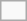<table class="infobox">
<tr>
<td></td>
<td></td>
</tr>
</table>
